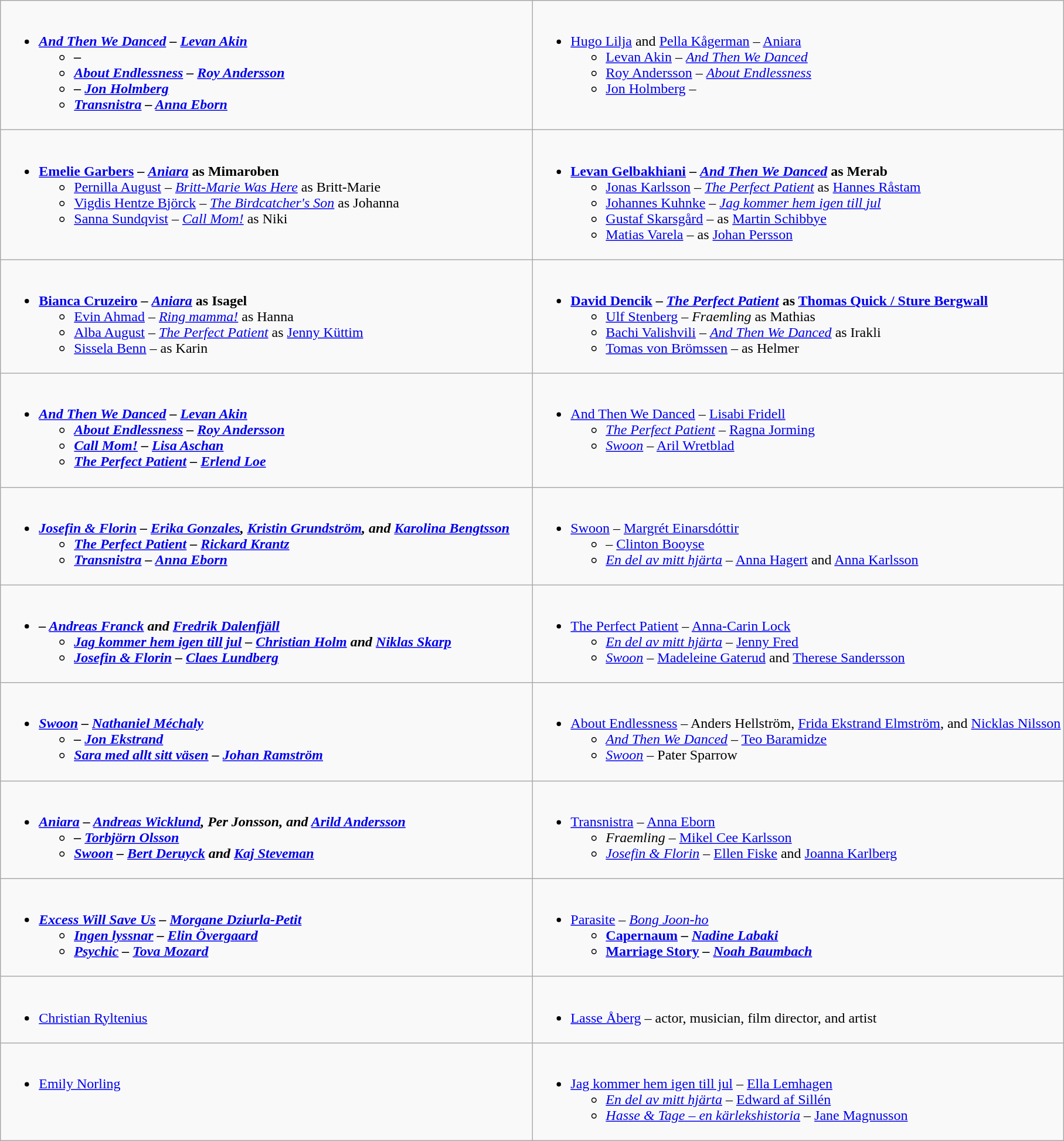<table class=wikitable>
<tr>
<td style="vertical-align:top; width:50%;"><br><ul><li><strong><em><a href='#'>And Then We Danced</a><em> – <a href='#'>Levan Akin</a><strong><ul><li></em><em> – </li><li></em><a href='#'>About Endlessness</a><em> – <a href='#'>Roy Andersson</a></li><li></em><em> – <a href='#'>Jon Holmberg</a></li><li></em><a href='#'>Transnistra</a><em> – <a href='#'>Anna Eborn</a></li></ul></li></ul></td>
<td style="vertical-align:top; width:50%;"><br><ul><li></strong><a href='#'>Hugo Lilja</a> and <a href='#'>Pella Kågerman</a> – </em><a href='#'>Aniara</a></em></strong><ul><li><a href='#'>Levan Akin</a> – <em><a href='#'>And Then We Danced</a></em></li><li><a href='#'>Roy Andersson</a> – <em><a href='#'>About Endlessness</a></em></li><li><a href='#'>Jon Holmberg</a> – <em></em></li></ul></li></ul></td>
</tr>
<tr>
<td style="vertical-align:top; width:50%;"><br><ul><li><strong><a href='#'>Emelie Garbers</a> – <em><a href='#'>Aniara</a></em> as Mimaroben</strong><ul><li><a href='#'>Pernilla August</a> – <em><a href='#'>Britt-Marie Was Here</a></em> as Britt-Marie</li><li><a href='#'>Vigdis Hentze Björck</a> – <em><a href='#'>The Birdcatcher's Son</a></em> as Johanna</li><li><a href='#'>Sanna Sundqvist</a> – <em><a href='#'>Call Mom!</a></em> as Niki</li></ul></li></ul></td>
<td style="vertical-align:top; width:50%;"><br><ul><li><strong><a href='#'>Levan Gelbakhiani</a> – <em><a href='#'>And Then We Danced</a></em> as Merab</strong><ul><li><a href='#'>Jonas Karlsson</a> – <em><a href='#'>The Perfect Patient</a></em> as <a href='#'>Hannes Råstam</a></li><li><a href='#'>Johannes Kuhnke</a> – <em><a href='#'>Jag kommer hem igen till jul</a></em></li><li><a href='#'>Gustaf Skarsgård</a> – <em></em> as <a href='#'>Martin Schibbye</a></li><li><a href='#'>Matias Varela</a> – <em></em> as <a href='#'>Johan Persson</a></li></ul></li></ul></td>
</tr>
<tr>
<td style="vertical-align:top; width:50%;"><br><ul><li><strong><a href='#'>Bianca Cruzeiro</a> – <em><a href='#'>Aniara</a></em> as Isagel</strong><ul><li><a href='#'>Evin Ahmad</a> – <em><a href='#'>Ring mamma!</a></em> as Hanna</li><li><a href='#'>Alba August</a> – <em><a href='#'>The Perfect Patient</a></em> as <a href='#'>Jenny Küttim</a></li><li><a href='#'>Sissela Benn</a> – <em></em> as Karin</li></ul></li></ul></td>
<td valign="top" style="width:50%"><br><ul><li><strong><a href='#'>David Dencik</a> – <em><a href='#'>The Perfect Patient</a></em> as <a href='#'>Thomas Quick / Sture Bergwall</a></strong><ul><li><a href='#'>Ulf Stenberg</a> – <em>Fraemling</em> as Mathias</li><li><a href='#'>Bachi Valishvili</a> – <em><a href='#'>And Then We Danced</a></em> as Irakli</li><li><a href='#'>Tomas von Brömssen</a> – <em></em> as Helmer</li></ul></li></ul></td>
</tr>
<tr>
<td style="vertical-align:top; width:50%;"><br><ul><li><strong><em><a href='#'>And Then We Danced</a><em> – <a href='#'>Levan Akin</a><strong><ul><li></em><a href='#'>About Endlessness</a><em> – <a href='#'>Roy Andersson</a></li><li></em><a href='#'>Call Mom!</a><em> – <a href='#'>Lisa Aschan</a></li><li></em><a href='#'>The Perfect Patient</a><em> – <a href='#'>Erlend Loe</a></li></ul></li></ul></td>
<td style="vertical-align:top; width:50%;"><br><ul><li></em></strong><a href='#'>And Then We Danced</a></em> – <a href='#'>Lisabi Fridell</a></strong><ul><li><em><a href='#'>The Perfect Patient</a></em> – <a href='#'>Ragna Jorming</a></li><li><em><a href='#'>Swoon</a></em> – <a href='#'>Aril Wretblad</a></li></ul></li></ul></td>
</tr>
<tr>
<td style="vertical-align:top; width:50%;"><br><ul><li><strong><em><a href='#'>Josefin & Florin</a><em> – <a href='#'>Erika Gonzales</a>, <a href='#'>Kristin Grundström</a>, and <a href='#'>Karolina Bengtsson</a><strong><ul><li></em><a href='#'>The Perfect Patient</a><em> – <a href='#'>Rickard Krantz</a></li><li></em><a href='#'>Transnistra</a><em> – <a href='#'>Anna Eborn</a></li></ul></li></ul></td>
<td style="vertical-align:top; width:50%;"><br><ul><li></em></strong><a href='#'>Swoon</a></em> – <a href='#'>Margrét Einarsdóttir</a></strong><ul><li><em></em> – <a href='#'>Clinton Booyse</a></li><li><em><a href='#'>En del av mitt hjärta</a></em> – <a href='#'>Anna Hagert</a> and <a href='#'>Anna Karlsson</a></li></ul></li></ul></td>
</tr>
<tr>
<td style="vertical-align:top; width:50%;"><br><ul><li><strong><em><em> – <a href='#'>Andreas Franck</a> and <a href='#'>Fredrik Dalenfjäll</a><strong><ul><li></em><a href='#'>Jag kommer hem igen till jul</a><em> – <a href='#'>Christian Holm</a> and <a href='#'>Niklas Skarp</a></li><li></em><a href='#'>Josefin & Florin</a><em> – <a href='#'>Claes Lundberg</a></li></ul></li></ul></td>
<td style="vertical-align:top; width:50%;"><br><ul><li></em></strong><a href='#'>The Perfect Patient</a></em> – <a href='#'>Anna-Carin Lock</a></strong><ul><li><em><a href='#'>En del av mitt hjärta</a></em> – <a href='#'>Jenny Fred</a></li><li><em><a href='#'>Swoon</a></em> – <a href='#'>Madeleine Gaterud</a> and <a href='#'>Therese Sandersson</a></li></ul></li></ul></td>
</tr>
<tr>
<td style="vertical-align:top; width:50%;"><br><ul><li><strong><em><a href='#'>Swoon</a><em> – <a href='#'>Nathaniel Méchaly</a><strong><ul><li></em><em> – <a href='#'>Jon Ekstrand</a></li><li></em><a href='#'>Sara med allt sitt väsen</a><em> – <a href='#'>Johan Ramström</a></li></ul></li></ul></td>
<td style="vertical-align:top; width:50%;"><br><ul><li></em></strong><a href='#'>About Endlessness</a></em> – Anders Hellström, <a href='#'>Frida Ekstrand Elmström</a>, and <a href='#'>Nicklas Nilsson</a></strong><ul><li><em><a href='#'>And Then We Danced</a></em> – <a href='#'>Teo Baramidze</a></li><li><em><a href='#'>Swoon</a></em> – Pater Sparrow</li></ul></li></ul></td>
</tr>
<tr>
<td style="vertical-align:top; width:50%;"><br><ul><li><strong><em><a href='#'>Aniara</a><em> – <a href='#'>Andreas Wicklund</a>, Per Jonsson, and <a href='#'>Arild Andersson</a><strong><ul><li></em><em> – <a href='#'>Torbjörn Olsson</a></li><li></em><a href='#'>Swoon</a><em> – <a href='#'>Bert Deruyck</a> and <a href='#'>Kaj Steveman</a></li></ul></li></ul></td>
<td style="vertical-align:top; width:50%;"><br><ul><li></em></strong><a href='#'>Transnistra</a></em> – <a href='#'>Anna Eborn</a></strong><ul><li><em>Fraemling</em> – <a href='#'>Mikel Cee Karlsson</a></li><li><em><a href='#'>Josefin & Florin</a></em> – <a href='#'>Ellen Fiske</a> and <a href='#'>Joanna Karlberg</a></li></ul></li></ul></td>
</tr>
<tr>
<td style="vertical-align:top; width:50%;"><br><ul><li><strong><em><a href='#'>Excess Will Save Us</a><em> – <a href='#'>Morgane Dziurla-Petit</a><strong><ul><li></em><a href='#'>Ingen lyssnar</a><em> – <a href='#'>Elin Övergaard</a></li><li></em><a href='#'>Psychic</a><em> – <a href='#'>Tova Mozard</a></li></ul></li></ul></td>
<td style="vertical-align:top; width:50%;"><br><ul><li></strong> </em><a href='#'>Parasite</a><em> – <a href='#'>Bong Joon-ho</a><strong><ul><li> </em><a href='#'>Capernaum</a><em> – <a href='#'>Nadine Labaki</a></li><li> </em><a href='#'>Marriage Story</a><em> – <a href='#'>Noah Baumbach</a></li></ul></li></ul></td>
</tr>
<tr>
<td valign="top" width="50%"><br><ul><li></strong><a href='#'>Christian Ryltenius</a><strong></li></ul></td>
<td valign="top" width="50%"><br><ul><li></strong><a href='#'>Lasse Åberg</a> – actor, musician, film director, and artist<strong></li></ul></td>
</tr>
<tr>
<td valign="top" width="50%"><br><ul><li></strong><a href='#'>Emily Norling</a><strong></li></ul></td>
<td valign="top" width="50%"><br><ul><li></em></strong><a href='#'>Jag kommer hem igen till jul</a></em> – <a href='#'>Ella Lemhagen</a></strong><ul><li><em><a href='#'>En del av mitt hjärta</a></em> – <a href='#'>Edward af Sillén</a></li><li><em><a href='#'>Hasse & Tage – en kärlekshistoria</a></em> – <a href='#'>Jane Magnusson</a></li></ul></li></ul></td>
</tr>
</table>
